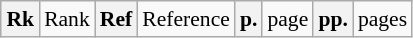<table class="wikitable" style="text-align: left; font-size: 90%; margin-left: 1em;">
<tr>
<th>Rk</th>
<td>Rank</td>
<th>Ref</th>
<td>Reference</td>
<th>p.</th>
<td>page</td>
<th>pp.</th>
<td>pages</td>
</tr>
</table>
